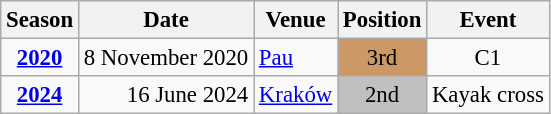<table class="wikitable" style="text-align:center; font-size:95%;">
<tr>
<th>Season</th>
<th>Date</th>
<th>Venue</th>
<th>Position</th>
<th>Event</th>
</tr>
<tr>
<td><strong><a href='#'>2020</a></strong></td>
<td align=right>8 November 2020</td>
<td align=left><a href='#'>Pau</a></td>
<td bgcolor=cc9966>3rd</td>
<td>C1</td>
</tr>
<tr>
<td><strong><a href='#'>2024</a></strong></td>
<td align=right>16 June 2024</td>
<td align=left><a href='#'>Kraków</a></td>
<td bgcolor=silver>2nd</td>
<td>Kayak cross</td>
</tr>
</table>
